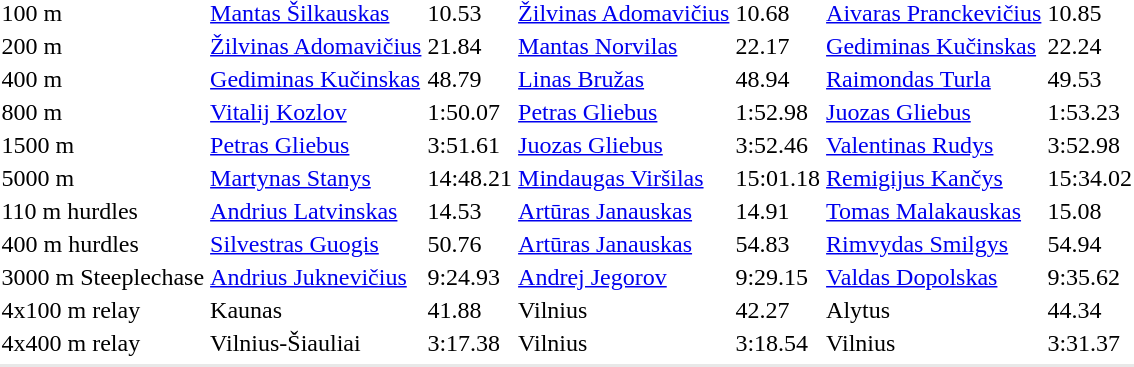<table>
<tr>
<td>100 m</td>
<td><a href='#'>Mantas Šilkauskas</a></td>
<td>10.53</td>
<td><a href='#'>Žilvinas Adomavičius</a></td>
<td>10.68</td>
<td><a href='#'>Aivaras Pranckevičius</a></td>
<td>10.85</td>
</tr>
<tr>
<td>200 m</td>
<td><a href='#'>Žilvinas Adomavičius</a></td>
<td>21.84</td>
<td><a href='#'>Mantas Norvilas</a></td>
<td>22.17</td>
<td><a href='#'>Gediminas Kučinskas</a></td>
<td>22.24</td>
</tr>
<tr>
<td>400 m</td>
<td><a href='#'>Gediminas Kučinskas</a></td>
<td>48.79</td>
<td><a href='#'>Linas Bružas</a></td>
<td>48.94</td>
<td><a href='#'>Raimondas Turla</a></td>
<td>49.53</td>
</tr>
<tr>
<td>800 m</td>
<td><a href='#'>Vitalij Kozlov</a></td>
<td>1:50.07</td>
<td><a href='#'>Petras Gliebus</a></td>
<td>1:52.98</td>
<td><a href='#'>Juozas Gliebus</a></td>
<td>1:53.23</td>
</tr>
<tr>
<td>1500 m</td>
<td><a href='#'>Petras Gliebus</a></td>
<td>3:51.61</td>
<td><a href='#'>Juozas Gliebus</a></td>
<td>3:52.46</td>
<td><a href='#'>Valentinas Rudys</a></td>
<td>3:52.98</td>
</tr>
<tr>
<td>5000 m</td>
<td><a href='#'>Martynas Stanys</a></td>
<td>14:48.21</td>
<td><a href='#'>Mindaugas Viršilas</a></td>
<td>15:01.18</td>
<td><a href='#'>Remigijus Kančys</a></td>
<td>15:34.02</td>
</tr>
<tr>
<td>110 m hurdles</td>
<td><a href='#'>Andrius Latvinskas</a></td>
<td>14.53</td>
<td><a href='#'>Artūras Janauskas</a></td>
<td>14.91</td>
<td><a href='#'>Tomas Malakauskas</a></td>
<td>15.08</td>
</tr>
<tr>
<td>400 m hurdles</td>
<td><a href='#'>Silvestras Guogis</a></td>
<td>50.76</td>
<td><a href='#'>Artūras Janauskas</a></td>
<td>54.83</td>
<td><a href='#'>Rimvydas Smilgys</a></td>
<td>54.94</td>
</tr>
<tr>
<td>3000 m Steeplechase</td>
<td><a href='#'>Andrius Juknevičius</a></td>
<td>9:24.93</td>
<td><a href='#'>Andrej Jegorov</a></td>
<td>9:29.15</td>
<td><a href='#'>Valdas Dopolskas</a></td>
<td>9:35.62</td>
</tr>
<tr>
<td>4x100 m relay</td>
<td>Kaunas</td>
<td>41.88</td>
<td>Vilnius</td>
<td>42.27</td>
<td>Alytus</td>
<td>44.34</td>
</tr>
<tr>
<td>4x400 m relay</td>
<td>Vilnius-Šiauliai</td>
<td>3:17.38</td>
<td>Vilnius</td>
<td>3:18.54</td>
<td>Vilnius</td>
<td>3:31.37</td>
</tr>
<tr>
</tr>
<tr bgcolor= e8e8e8>
<td colspan=7></td>
</tr>
</table>
